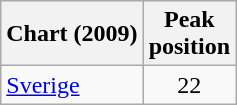<table class="wikitable">
<tr>
<th>Chart (2009)</th>
<th>Peak<br>position</th>
</tr>
<tr>
<td><a href='#'>Sverige</a></td>
<td align="center">22</td>
</tr>
</table>
